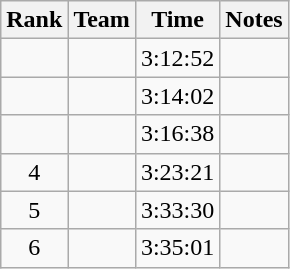<table class="wikitable sortable" style="text-align:center">
<tr>
<th>Rank</th>
<th>Team</th>
<th>Time</th>
<th>Notes</th>
</tr>
<tr>
<td></td>
<td align=left></td>
<td>3:12:52</td>
<td></td>
</tr>
<tr>
<td></td>
<td align=left></td>
<td>3:14:02</td>
<td></td>
</tr>
<tr>
<td></td>
<td align=left></td>
<td>3:16:38</td>
<td></td>
</tr>
<tr>
<td>4</td>
<td align=left></td>
<td>3:23:21</td>
<td></td>
</tr>
<tr>
<td>5</td>
<td align=left></td>
<td>3:33:30</td>
<td></td>
</tr>
<tr>
<td>6</td>
<td align=left></td>
<td>3:35:01</td>
<td></td>
</tr>
</table>
